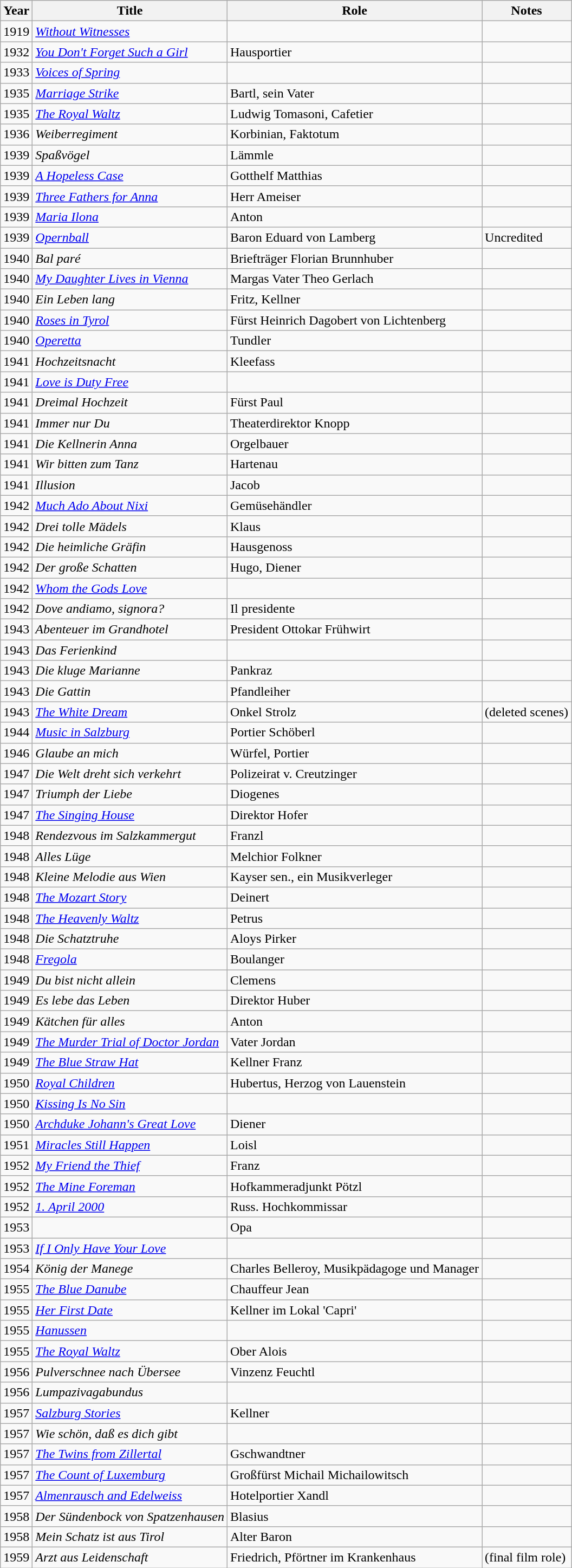<table class="wikitable">
<tr>
<th>Year</th>
<th>Title</th>
<th>Role</th>
<th>Notes</th>
</tr>
<tr>
<td>1919</td>
<td><em><a href='#'>Without Witnesses</a></em></td>
<td></td>
<td></td>
</tr>
<tr>
<td>1932</td>
<td><em><a href='#'>You Don't Forget Such a Girl</a></em></td>
<td>Hausportier</td>
<td></td>
</tr>
<tr>
<td>1933</td>
<td><em><a href='#'>Voices of Spring</a></em></td>
<td></td>
<td></td>
</tr>
<tr>
<td>1935</td>
<td><em><a href='#'>Marriage Strike</a></em></td>
<td>Bartl, sein Vater</td>
<td></td>
</tr>
<tr>
<td>1935</td>
<td><em><a href='#'>The Royal Waltz</a></em></td>
<td>Ludwig Tomasoni, Cafetier</td>
<td></td>
</tr>
<tr>
<td>1936</td>
<td><em>Weiberregiment</em></td>
<td>Korbinian, Faktotum</td>
<td></td>
</tr>
<tr>
<td>1939</td>
<td><em>Spaßvögel</em></td>
<td>Lämmle</td>
<td></td>
</tr>
<tr>
<td>1939</td>
<td><em><a href='#'>A Hopeless Case</a></em></td>
<td>Gotthelf Matthias</td>
<td></td>
</tr>
<tr>
<td>1939</td>
<td><em><a href='#'>Three Fathers for Anna</a></em></td>
<td>Herr Ameiser</td>
<td></td>
</tr>
<tr>
<td>1939</td>
<td><em><a href='#'>Maria Ilona</a></em></td>
<td>Anton</td>
<td></td>
</tr>
<tr>
<td>1939</td>
<td><em><a href='#'>Opernball</a></em></td>
<td>Baron Eduard von Lamberg</td>
<td>Uncredited</td>
</tr>
<tr>
<td>1940</td>
<td><em>Bal paré</em></td>
<td>Briefträger Florian Brunnhuber</td>
<td></td>
</tr>
<tr>
<td>1940</td>
<td><em><a href='#'>My Daughter Lives in Vienna</a></em></td>
<td>Margas Vater Theo Gerlach</td>
<td></td>
</tr>
<tr>
<td>1940</td>
<td><em>Ein Leben lang</em></td>
<td>Fritz, Kellner</td>
<td></td>
</tr>
<tr>
<td>1940</td>
<td><em><a href='#'>Roses in Tyrol</a></em></td>
<td>Fürst Heinrich Dagobert von Lichtenberg</td>
<td></td>
</tr>
<tr>
<td>1940</td>
<td><em><a href='#'>Operetta</a></em></td>
<td>Tundler</td>
<td></td>
</tr>
<tr>
<td>1941</td>
<td><em>Hochzeitsnacht</em></td>
<td>Kleefass</td>
<td></td>
</tr>
<tr>
<td>1941</td>
<td><em><a href='#'>Love is Duty Free</a></em></td>
<td></td>
<td></td>
</tr>
<tr>
<td>1941</td>
<td><em>Dreimal Hochzeit</em></td>
<td>Fürst Paul</td>
<td></td>
</tr>
<tr>
<td>1941</td>
<td><em>Immer nur Du</em></td>
<td>Theaterdirektor Knopp</td>
<td></td>
</tr>
<tr>
<td>1941</td>
<td><em>Die Kellnerin Anna</em></td>
<td>Orgelbauer</td>
<td></td>
</tr>
<tr>
<td>1941</td>
<td><em>Wir bitten zum Tanz</em></td>
<td>Hartenau</td>
<td></td>
</tr>
<tr>
<td>1941</td>
<td><em>Illusion</em></td>
<td>Jacob</td>
<td></td>
</tr>
<tr>
<td>1942</td>
<td><em><a href='#'>Much Ado About Nixi</a></em></td>
<td>Gemüsehändler</td>
<td></td>
</tr>
<tr>
<td>1942</td>
<td><em>Drei tolle Mädels</em></td>
<td>Klaus</td>
<td></td>
</tr>
<tr>
<td>1942</td>
<td><em>Die heimliche Gräfin</em></td>
<td>Hausgenoss</td>
<td></td>
</tr>
<tr>
<td>1942</td>
<td><em>Der große Schatten</em></td>
<td>Hugo, Diener</td>
<td></td>
</tr>
<tr>
<td>1942</td>
<td><em><a href='#'>Whom the Gods Love</a></em></td>
<td></td>
<td></td>
</tr>
<tr>
<td>1942</td>
<td><em>Dove andiamo, signora?</em></td>
<td>Il presidente</td>
<td></td>
</tr>
<tr>
<td>1943</td>
<td><em>Abenteuer im Grandhotel</em></td>
<td>President Ottokar Frühwirt</td>
<td></td>
</tr>
<tr>
<td>1943</td>
<td><em>Das Ferienkind</em></td>
<td></td>
<td></td>
</tr>
<tr>
<td>1943</td>
<td><em>Die kluge Marianne</em></td>
<td>Pankraz</td>
<td></td>
</tr>
<tr>
<td>1943</td>
<td><em>Die Gattin</em></td>
<td>Pfandleiher</td>
<td></td>
</tr>
<tr>
<td>1943</td>
<td><em><a href='#'>The White Dream</a></em></td>
<td>Onkel Strolz</td>
<td>(deleted scenes)</td>
</tr>
<tr>
<td>1944</td>
<td><em><a href='#'>Music in Salzburg</a></em></td>
<td>Portier Schöberl</td>
<td></td>
</tr>
<tr>
<td>1946</td>
<td><em>Glaube an mich</em></td>
<td>Würfel, Portier</td>
<td></td>
</tr>
<tr>
<td>1947</td>
<td><em>Die Welt dreht sich verkehrt</em></td>
<td>Polizeirat v. Creutzinger</td>
<td></td>
</tr>
<tr>
<td>1947</td>
<td><em>Triumph der Liebe</em></td>
<td>Diogenes</td>
<td></td>
</tr>
<tr>
<td>1947</td>
<td><em><a href='#'>The Singing House</a></em></td>
<td>Direktor Hofer</td>
<td></td>
</tr>
<tr>
<td>1948</td>
<td><em>Rendezvous im Salzkammergut</em></td>
<td>Franzl</td>
<td></td>
</tr>
<tr>
<td>1948</td>
<td><em>Alles Lüge</em></td>
<td>Melchior Folkner</td>
<td></td>
</tr>
<tr>
<td>1948</td>
<td><em>Kleine Melodie aus Wien</em></td>
<td>Kayser sen., ein Musikverleger</td>
<td></td>
</tr>
<tr>
<td>1948</td>
<td><em><a href='#'>The Mozart Story</a></em></td>
<td>Deinert</td>
<td></td>
</tr>
<tr>
<td>1948</td>
<td><em><a href='#'>The Heavenly Waltz</a></em></td>
<td>Petrus</td>
<td></td>
</tr>
<tr>
<td>1948</td>
<td><em>Die Schatztruhe</em></td>
<td>Aloys Pirker</td>
<td></td>
</tr>
<tr>
<td>1948</td>
<td><em><a href='#'>Fregola</a></em></td>
<td>Boulanger</td>
<td></td>
</tr>
<tr>
<td>1949</td>
<td><em>Du bist nicht allein</em></td>
<td>Clemens</td>
<td></td>
</tr>
<tr>
<td>1949</td>
<td><em>Es lebe das Leben</em></td>
<td>Direktor Huber</td>
<td></td>
</tr>
<tr>
<td>1949</td>
<td><em>Kätchen für alles</em></td>
<td>Anton</td>
<td></td>
</tr>
<tr>
<td>1949</td>
<td><em><a href='#'>The Murder Trial of Doctor Jordan</a></em></td>
<td>Vater Jordan</td>
<td></td>
</tr>
<tr>
<td>1949</td>
<td><em><a href='#'>The Blue Straw Hat</a></em></td>
<td>Kellner Franz</td>
<td></td>
</tr>
<tr>
<td>1950</td>
<td><em><a href='#'>Royal Children</a></em></td>
<td>Hubertus, Herzog von Lauenstein</td>
<td></td>
</tr>
<tr>
<td>1950</td>
<td><em><a href='#'>Kissing Is No Sin</a></em></td>
<td></td>
<td></td>
</tr>
<tr>
<td>1950</td>
<td><em><a href='#'>Archduke Johann's Great Love</a></em></td>
<td>Diener</td>
<td></td>
</tr>
<tr>
<td>1951</td>
<td><em><a href='#'>Miracles Still Happen</a></em></td>
<td>Loisl</td>
<td></td>
</tr>
<tr>
<td>1952</td>
<td><em><a href='#'>My Friend the Thief</a></em></td>
<td>Franz</td>
<td></td>
</tr>
<tr>
<td>1952</td>
<td><em><a href='#'>The Mine Foreman</a></em></td>
<td>Hofkammeradjunkt Pötzl</td>
<td></td>
</tr>
<tr>
<td>1952</td>
<td><em><a href='#'>1. April 2000</a></em></td>
<td>Russ. Hochkommissar</td>
<td></td>
</tr>
<tr>
<td>1953</td>
<td><em></em></td>
<td>Opa</td>
<td></td>
</tr>
<tr>
<td>1953</td>
<td><em><a href='#'>If I Only Have Your Love</a></em></td>
<td></td>
<td></td>
</tr>
<tr>
<td>1954</td>
<td><em>König der Manege</em></td>
<td>Charles Belleroy, Musikpädagoge und Manager</td>
<td></td>
</tr>
<tr>
<td>1955</td>
<td><em><a href='#'>The Blue Danube</a></em></td>
<td>Chauffeur Jean</td>
<td></td>
</tr>
<tr>
<td>1955</td>
<td><em><a href='#'>Her First Date</a></em></td>
<td>Kellner im Lokal 'Capri'</td>
<td></td>
</tr>
<tr>
<td>1955</td>
<td><em><a href='#'>Hanussen</a></em></td>
<td></td>
<td></td>
</tr>
<tr>
<td>1955</td>
<td><em><a href='#'>The Royal Waltz</a></em></td>
<td>Ober Alois</td>
<td></td>
</tr>
<tr>
<td>1956</td>
<td><em>Pulverschnee nach Übersee</em></td>
<td>Vinzenz Feuchtl</td>
<td></td>
</tr>
<tr>
<td>1956</td>
<td><em>Lumpazivagabundus</em></td>
<td></td>
<td></td>
</tr>
<tr>
<td>1957</td>
<td><em><a href='#'>Salzburg Stories</a></em></td>
<td>Kellner</td>
<td></td>
</tr>
<tr>
<td>1957</td>
<td><em>Wie schön, daß es dich gibt</em></td>
<td></td>
<td></td>
</tr>
<tr>
<td>1957</td>
<td><em><a href='#'>The Twins from Zillertal</a></em></td>
<td>Gschwandtner</td>
<td></td>
</tr>
<tr>
<td>1957</td>
<td><em><a href='#'>The Count of Luxemburg</a></em></td>
<td>Großfürst Michail Michailowitsch</td>
<td></td>
</tr>
<tr>
<td>1957</td>
<td><em><a href='#'>Almenrausch and Edelweiss</a></em></td>
<td>Hotelportier Xandl</td>
<td></td>
</tr>
<tr>
<td>1958</td>
<td><em>Der Sündenbock von Spatzenhausen</em></td>
<td>Blasius</td>
<td></td>
</tr>
<tr>
<td>1958</td>
<td><em>Mein Schatz ist aus Tirol</em></td>
<td>Alter Baron</td>
<td></td>
</tr>
<tr>
<td>1959</td>
<td><em>Arzt aus Leidenschaft</em></td>
<td>Friedrich, Pförtner im Krankenhaus</td>
<td>(final film role)</td>
</tr>
</table>
